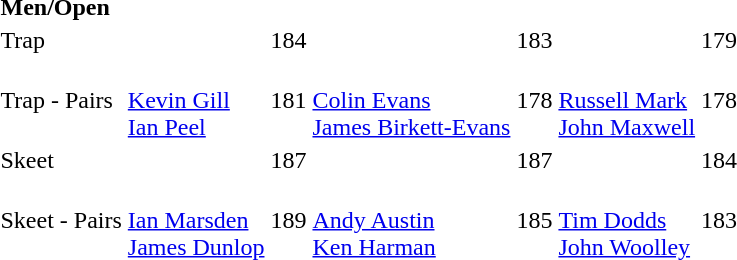<table>
<tr>
<td colspan=7><strong>Men/Open</strong></td>
</tr>
<tr>
<td>Trap</td>
<td></td>
<td>184</td>
<td></td>
<td>183</td>
<td></td>
<td>179</td>
</tr>
<tr>
<td>Trap - Pairs</td>
<td><br><a href='#'>Kevin Gill</a><br><a href='#'>Ian Peel</a></td>
<td>181</td>
<td><br><a href='#'>Colin Evans</a><br><a href='#'>James Birkett-Evans</a></td>
<td>178</td>
<td><br><a href='#'>Russell Mark</a><br><a href='#'>John Maxwell</a></td>
<td>178</td>
</tr>
<tr>
<td>Skeet</td>
<td></td>
<td>187</td>
<td></td>
<td>187</td>
<td></td>
<td>184</td>
</tr>
<tr>
<td>Skeet - Pairs</td>
<td><br><a href='#'>Ian Marsden</a><br><a href='#'>James Dunlop</a></td>
<td>189</td>
<td><br><a href='#'>Andy Austin</a><br><a href='#'>Ken Harman</a></td>
<td>185</td>
<td><br><a href='#'>Tim Dodds</a><br><a href='#'>John Woolley</a></td>
<td>183</td>
</tr>
</table>
